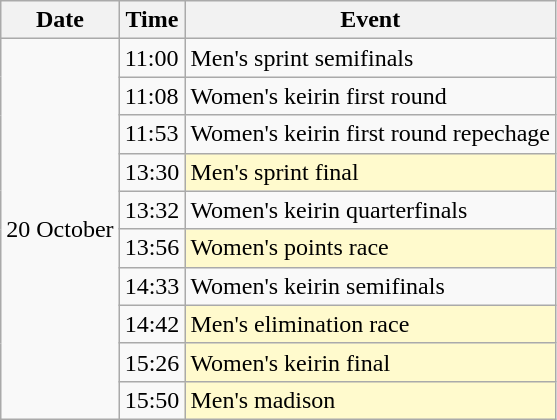<table class="wikitable">
<tr>
<th>Date</th>
<th>Time</th>
<th>Event</th>
</tr>
<tr>
<td rowspan=10>20 October</td>
<td>11:00</td>
<td>Men's sprint semifinals</td>
</tr>
<tr>
<td>11:08</td>
<td>Women's keirin first round</td>
</tr>
<tr>
<td>11:53</td>
<td>Women's keirin first round repechage</td>
</tr>
<tr>
<td>13:30</td>
<td style="background:lemonchiffon">Men's sprint final</td>
</tr>
<tr>
<td>13:32</td>
<td>Women's keirin quarterfinals</td>
</tr>
<tr>
<td>13:56</td>
<td style="background:lemonchiffon">Women's points race</td>
</tr>
<tr>
<td>14:33</td>
<td>Women's keirin semifinals</td>
</tr>
<tr>
<td>14:42</td>
<td style="background:lemonchiffon">Men's elimination race</td>
</tr>
<tr>
<td>15:26</td>
<td style="background:lemonchiffon">Women's keirin final</td>
</tr>
<tr>
<td>15:50</td>
<td style="background:lemonchiffon">Men's madison</td>
</tr>
</table>
